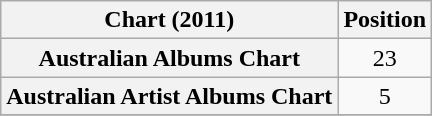<table class="wikitable sortable plainrowheaders" style="text-align:center">
<tr>
<th scope="col">Chart (2011)</th>
<th scope="col">Position</th>
</tr>
<tr>
<th scope="row">Australian Albums Chart</th>
<td>23</td>
</tr>
<tr>
<th scope="row">Australian Artist Albums Chart</th>
<td>5</td>
</tr>
<tr>
</tr>
</table>
